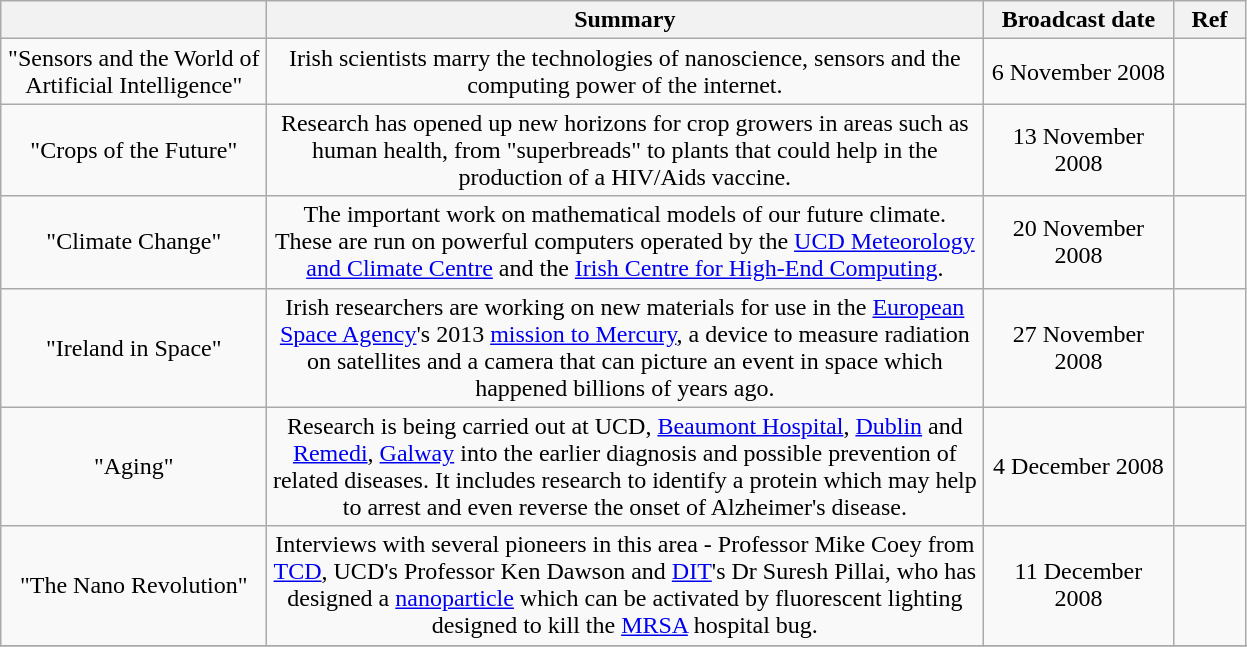<table class="wikitable">
<tr>
<th width="170" rowspan="1"></th>
<th width="470" rowspan="1">Summary </th>
<th width="120" rowspan="1">Broadcast date</th>
<th width="40" rowspan="1">Ref</th>
</tr>
<tr>
<td align="center">"Sensors and the World of Artificial Intelligence"</td>
<td align="center">Irish scientists marry the technologies of nanoscience, sensors and the computing power of the internet.</td>
<td align="center">6 November 2008</td>
<td align="center"></td>
</tr>
<tr>
<td align="center">"Crops of the Future"</td>
<td align="center">Research has opened up new horizons for crop growers in areas such as human health, from "superbreads" to plants that could help in the production of a HIV/Aids vaccine.</td>
<td align="center">13 November 2008</td>
<td align="center"></td>
</tr>
<tr>
<td align="center">"Climate Change"</td>
<td align="center">The important work on mathematical models of our future climate. These are run on powerful computers operated by the <a href='#'>UCD Meteorology and Climate Centre</a> and the <a href='#'>Irish Centre for High-End Computing</a>.</td>
<td align="center">20 November 2008</td>
<td align="center"></td>
</tr>
<tr>
<td align="center">"Ireland in Space"</td>
<td align="center">Irish researchers are working on new materials for use in the <a href='#'>European Space Agency</a>'s 2013 <a href='#'>mission to Mercury</a>, a device to measure radiation on satellites and a camera that can picture an event in space which happened billions of years ago.</td>
<td align="center">27 November 2008</td>
<td align="center"></td>
</tr>
<tr>
<td align="center">"Aging"</td>
<td align="center">Research is being carried out at UCD, <a href='#'>Beaumont Hospital</a>, <a href='#'>Dublin</a> and <a href='#'>Remedi</a>, <a href='#'>Galway</a> into the earlier diagnosis and possible prevention of related diseases. It includes research to identify a protein which may help to arrest and even reverse the onset of Alzheimer's disease.</td>
<td align="center">4 December 2008</td>
<td align="center"></td>
</tr>
<tr>
<td align="center">"The Nano Revolution"</td>
<td align="center">Interviews with several pioneers in this area - Professor Mike Coey from <a href='#'>TCD</a>, UCD's Professor Ken Dawson and <a href='#'>DIT</a>'s Dr Suresh Pillai, who has designed a <a href='#'>nanoparticle</a> which can be activated by fluorescent lighting designed to kill the <a href='#'>MRSA</a> hospital bug.</td>
<td align="center">11 December 2008</td>
<td align="center"></td>
</tr>
<tr>
</tr>
</table>
